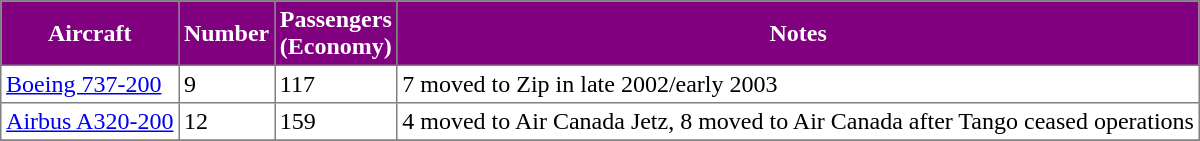<table class="toccolours" border="1" cellpadding="3" style="margin:1em auto; border-collapse:collapse">
<tr bgcolor=purple>
<th style="color:white;">Aircraft</th>
<th style="color:white;">Number</th>
<th style="color:white;">Passengers<br>(Economy)</th>
<th style="color:white;">Notes</th>
</tr>
<tr>
<td><a href='#'>Boeing 737-200</a></td>
<td>9</td>
<td>117</td>
<td>7 moved to Zip in late 2002/early 2003</td>
</tr>
<tr>
<td><a href='#'>Airbus A320-200</a></td>
<td>12</td>
<td>159</td>
<td>4 moved to Air Canada Jetz, 8 moved to Air Canada after Tango ceased operations</td>
</tr>
<tr>
</tr>
</table>
